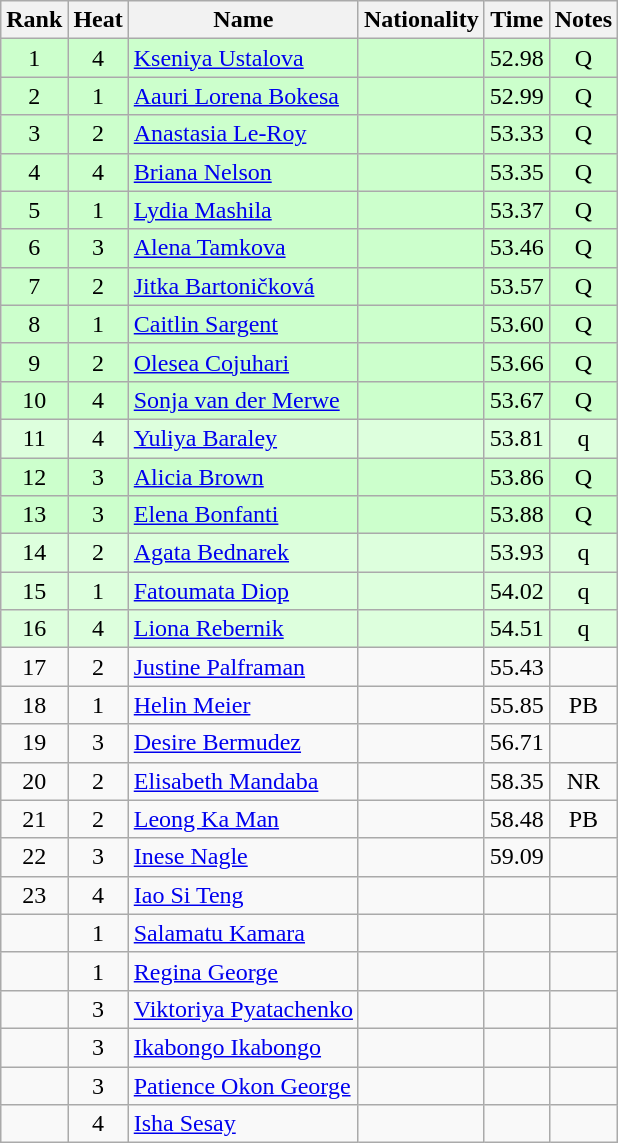<table class="wikitable sortable" style="text-align:center">
<tr>
<th>Rank</th>
<th>Heat</th>
<th>Name</th>
<th>Nationality</th>
<th>Time</th>
<th>Notes</th>
</tr>
<tr bgcolor=ccffcc>
<td>1</td>
<td>4</td>
<td align=left><a href='#'>Kseniya Ustalova</a></td>
<td align=left></td>
<td>52.98</td>
<td>Q</td>
</tr>
<tr bgcolor=ccffcc>
<td>2</td>
<td>1</td>
<td align=left><a href='#'>Aauri Lorena Bokesa</a></td>
<td align=left></td>
<td>52.99</td>
<td>Q</td>
</tr>
<tr bgcolor=ccffcc>
<td>3</td>
<td>2</td>
<td align=left><a href='#'>Anastasia Le-Roy</a></td>
<td align=left></td>
<td>53.33</td>
<td>Q</td>
</tr>
<tr bgcolor=ccffcc>
<td>4</td>
<td>4</td>
<td align=left><a href='#'>Briana Nelson</a></td>
<td align=left></td>
<td>53.35</td>
<td>Q</td>
</tr>
<tr bgcolor=ccffcc>
<td>5</td>
<td>1</td>
<td align=left><a href='#'>Lydia Mashila</a></td>
<td align=left></td>
<td>53.37</td>
<td>Q</td>
</tr>
<tr bgcolor=ccffcc>
<td>6</td>
<td>3</td>
<td align=left><a href='#'>Alena Tamkova</a></td>
<td align=left></td>
<td>53.46</td>
<td>Q</td>
</tr>
<tr bgcolor=ccffcc>
<td>7</td>
<td>2</td>
<td align=left><a href='#'>Jitka Bartoničková</a></td>
<td align=left></td>
<td>53.57</td>
<td>Q</td>
</tr>
<tr bgcolor=ccffcc>
<td>8</td>
<td>1</td>
<td align=left><a href='#'>Caitlin Sargent</a></td>
<td align=left></td>
<td>53.60</td>
<td>Q</td>
</tr>
<tr bgcolor=ccffcc>
<td>9</td>
<td>2</td>
<td align=left><a href='#'>Olesea Cojuhari</a></td>
<td align=left></td>
<td>53.66</td>
<td>Q</td>
</tr>
<tr bgcolor=ccffcc>
<td>10</td>
<td>4</td>
<td align=left><a href='#'>Sonja van der Merwe</a></td>
<td align=left></td>
<td>53.67</td>
<td>Q</td>
</tr>
<tr bgcolor=ddffdd>
<td>11</td>
<td>4</td>
<td align=left><a href='#'>Yuliya Baraley</a></td>
<td align=left></td>
<td>53.81</td>
<td>q</td>
</tr>
<tr bgcolor=ccffcc>
<td>12</td>
<td>3</td>
<td align=left><a href='#'>Alicia Brown</a></td>
<td align=left></td>
<td>53.86</td>
<td>Q</td>
</tr>
<tr bgcolor=ccffcc>
<td>13</td>
<td>3</td>
<td align=left><a href='#'>Elena Bonfanti</a></td>
<td align=left></td>
<td>53.88</td>
<td>Q</td>
</tr>
<tr bgcolor=ddffdd>
<td>14</td>
<td>2</td>
<td align=left><a href='#'>Agata Bednarek</a></td>
<td align=left></td>
<td>53.93</td>
<td>q</td>
</tr>
<tr bgcolor=ddffdd>
<td>15</td>
<td>1</td>
<td align=left><a href='#'>Fatoumata Diop</a></td>
<td align=left></td>
<td>54.02</td>
<td>q</td>
</tr>
<tr bgcolor=ddffdd>
<td>16</td>
<td>4</td>
<td align=left><a href='#'>Liona Rebernik</a></td>
<td align=left></td>
<td>54.51</td>
<td>q</td>
</tr>
<tr>
<td>17</td>
<td>2</td>
<td align=left><a href='#'>Justine Palframan</a></td>
<td align=left></td>
<td>55.43</td>
<td></td>
</tr>
<tr>
<td>18</td>
<td>1</td>
<td align=left><a href='#'>Helin Meier</a></td>
<td align=left></td>
<td>55.85</td>
<td>PB</td>
</tr>
<tr>
<td>19</td>
<td>3</td>
<td align=left><a href='#'>Desire Bermudez</a></td>
<td align=left></td>
<td>56.71</td>
<td></td>
</tr>
<tr>
<td>20</td>
<td>2</td>
<td align=left><a href='#'>Elisabeth Mandaba</a></td>
<td align=left></td>
<td>58.35</td>
<td>NR</td>
</tr>
<tr>
<td>21</td>
<td>2</td>
<td align=left><a href='#'>Leong Ka Man</a></td>
<td align=left></td>
<td>58.48</td>
<td>PB</td>
</tr>
<tr>
<td>22</td>
<td>3</td>
<td align=left><a href='#'>Inese Nagle</a></td>
<td align=left></td>
<td>59.09</td>
<td></td>
</tr>
<tr>
<td>23</td>
<td>4</td>
<td align=left><a href='#'>Iao Si Teng</a></td>
<td align=left></td>
<td></td>
<td></td>
</tr>
<tr>
<td></td>
<td>1</td>
<td align=left><a href='#'>Salamatu Kamara</a></td>
<td align=left></td>
<td></td>
<td></td>
</tr>
<tr>
<td></td>
<td>1</td>
<td align=left><a href='#'>Regina George</a></td>
<td align=left></td>
<td></td>
<td></td>
</tr>
<tr>
<td></td>
<td>3</td>
<td align=left><a href='#'>Viktoriya Pyatachenko</a></td>
<td align=left></td>
<td></td>
<td></td>
</tr>
<tr>
<td></td>
<td>3</td>
<td align=left><a href='#'>Ikabongo Ikabongo</a></td>
<td align=left></td>
<td></td>
<td></td>
</tr>
<tr>
<td></td>
<td>3</td>
<td align=left><a href='#'>Patience Okon George</a></td>
<td align=left></td>
<td></td>
<td></td>
</tr>
<tr>
<td></td>
<td>4</td>
<td align=left><a href='#'>Isha Sesay</a></td>
<td align=left></td>
<td></td>
<td></td>
</tr>
</table>
